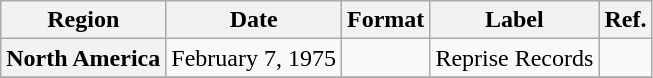<table class="wikitable plainrowheaders">
<tr>
<th scope="col">Region</th>
<th scope="col">Date</th>
<th scope="col">Format</th>
<th scope="col">Label</th>
<th scope="col">Ref.</th>
</tr>
<tr>
<th scope="row">North America</th>
<td>February 7, 1975</td>
<td></td>
<td>Reprise Records</td>
<td></td>
</tr>
<tr>
</tr>
</table>
